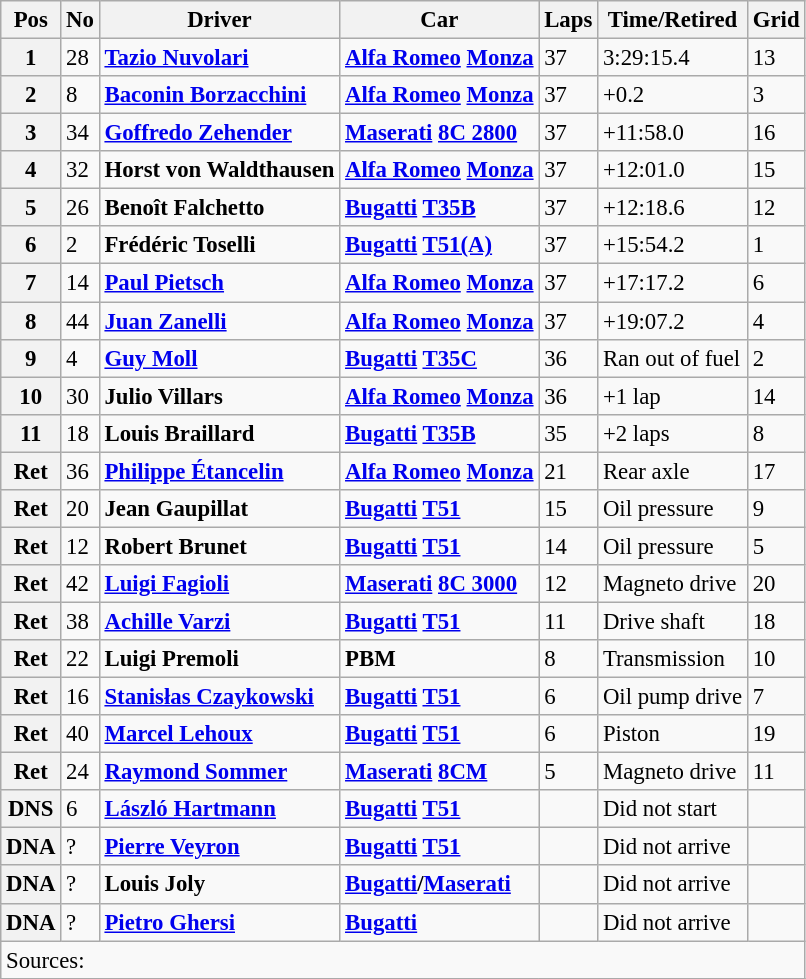<table class="wikitable" style="font-size: 95%;">
<tr>
<th>Pos</th>
<th>No</th>
<th>Driver</th>
<th>Car</th>
<th>Laps</th>
<th>Time/Retired</th>
<th>Grid</th>
</tr>
<tr>
<th>1</th>
<td>28</td>
<td> <strong><a href='#'>Tazio Nuvolari</a></strong></td>
<td><strong><a href='#'>Alfa Romeo</a> <a href='#'>Monza</a></strong></td>
<td>37</td>
<td>3:29:15.4</td>
<td>13</td>
</tr>
<tr>
<th>2</th>
<td>8</td>
<td> <strong><a href='#'>Baconin Borzacchini</a></strong></td>
<td><strong><a href='#'>Alfa Romeo</a> <a href='#'>Monza</a></strong></td>
<td>37</td>
<td>+0.2</td>
<td>3</td>
</tr>
<tr>
<th>3</th>
<td>34</td>
<td> <strong><a href='#'>Goffredo Zehender</a></strong></td>
<td><strong><a href='#'>Maserati</a> <a href='#'>8C 2800</a></strong></td>
<td>37</td>
<td>+11:58.0</td>
<td>16</td>
</tr>
<tr>
<th>4</th>
<td>32</td>
<td> <strong>Horst von Waldthausen</strong></td>
<td><strong><a href='#'>Alfa Romeo</a> <a href='#'>Monza</a></strong></td>
<td>37</td>
<td>+12:01.0</td>
<td>15</td>
</tr>
<tr>
<th>5</th>
<td>26</td>
<td> <strong>Benoît Falchetto</strong></td>
<td><strong><a href='#'>Bugatti</a> <a href='#'>T35B</a></strong></td>
<td>37</td>
<td>+12:18.6</td>
<td>12</td>
</tr>
<tr>
<th>6</th>
<td>2</td>
<td> <strong>Frédéric Toselli</strong></td>
<td><strong><a href='#'>Bugatti</a> <a href='#'>T51(A)</a></strong></td>
<td>37</td>
<td>+15:54.2</td>
<td>1</td>
</tr>
<tr>
<th>7</th>
<td>14</td>
<td> <strong><a href='#'>Paul Pietsch</a></strong></td>
<td><strong><a href='#'>Alfa Romeo</a> <a href='#'>Monza</a></strong></td>
<td>37</td>
<td>+17:17.2</td>
<td>6</td>
</tr>
<tr>
<th>8</th>
<td>44</td>
<td> <strong><a href='#'>Juan Zanelli</a></strong></td>
<td><strong><a href='#'>Alfa Romeo</a> <a href='#'>Monza</a></strong></td>
<td>37</td>
<td>+19:07.2</td>
<td>4</td>
</tr>
<tr>
<th>9</th>
<td>4</td>
<td> <strong><a href='#'>Guy Moll</a></strong></td>
<td><strong><a href='#'>Bugatti</a> <a href='#'>T35C</a></strong></td>
<td>36</td>
<td>Ran out of fuel</td>
<td>2</td>
</tr>
<tr>
<th>10</th>
<td>30</td>
<td> <strong>Julio Villars</strong></td>
<td><strong><a href='#'>Alfa Romeo</a> <a href='#'>Monza</a></strong></td>
<td>36</td>
<td>+1 lap</td>
<td>14</td>
</tr>
<tr>
<th>11</th>
<td>18</td>
<td> <strong>Louis Braillard</strong></td>
<td><strong><a href='#'>Bugatti</a> <a href='#'>T35B</a></strong></td>
<td>35</td>
<td>+2 laps</td>
<td>8</td>
</tr>
<tr>
<th>Ret</th>
<td>36</td>
<td> <strong><a href='#'>Philippe Étancelin</a></strong></td>
<td><strong><a href='#'>Alfa Romeo</a> <a href='#'>Monza</a></strong></td>
<td>21</td>
<td>Rear axle</td>
<td>17</td>
</tr>
<tr>
<th>Ret</th>
<td>20</td>
<td> <strong>Jean Gaupillat</strong></td>
<td><strong><a href='#'>Bugatti</a> <a href='#'>T51</a></strong></td>
<td>15</td>
<td>Oil pressure</td>
<td>9</td>
</tr>
<tr>
<th>Ret</th>
<td>12</td>
<td> <strong>Robert Brunet</strong></td>
<td><strong><a href='#'>Bugatti</a> <a href='#'>T51</a></strong></td>
<td>14</td>
<td>Oil pressure</td>
<td>5</td>
</tr>
<tr>
<th>Ret</th>
<td>42</td>
<td> <strong><a href='#'>Luigi Fagioli</a></strong></td>
<td><strong><a href='#'>Maserati</a> <a href='#'>8C 3000</a></strong></td>
<td>12</td>
<td>Magneto drive</td>
<td>20</td>
</tr>
<tr>
<th>Ret</th>
<td>38</td>
<td> <strong><a href='#'>Achille Varzi</a></strong></td>
<td><strong><a href='#'>Bugatti</a> <a href='#'>T51</a></strong></td>
<td>11</td>
<td>Drive shaft</td>
<td>18</td>
</tr>
<tr>
<th>Ret</th>
<td>22</td>
<td> <strong>Luigi Premoli</strong></td>
<td><strong>PBM</strong></td>
<td>8</td>
<td>Transmission</td>
<td>10</td>
</tr>
<tr>
<th>Ret</th>
<td>16</td>
<td> <strong><a href='#'>Stanisłas Czaykowski</a></strong></td>
<td><strong><a href='#'>Bugatti</a> <a href='#'>T51</a></strong></td>
<td>6</td>
<td>Oil pump drive</td>
<td>7</td>
</tr>
<tr>
<th>Ret</th>
<td>40</td>
<td> <strong><a href='#'>Marcel Lehoux</a></strong></td>
<td><strong><a href='#'>Bugatti</a> <a href='#'>T51</a></strong></td>
<td>6</td>
<td>Piston</td>
<td>19</td>
</tr>
<tr>
<th>Ret</th>
<td>24</td>
<td> <strong><a href='#'>Raymond Sommer</a></strong></td>
<td><strong><a href='#'>Maserati</a> <a href='#'>8CM</a></strong></td>
<td>5</td>
<td>Magneto drive</td>
<td>11</td>
</tr>
<tr>
<th>DNS</th>
<td>6</td>
<td> <strong><a href='#'>László Hartmann</a></strong></td>
<td><strong><a href='#'>Bugatti</a> <a href='#'>T51</a></strong></td>
<td></td>
<td>Did not start</td>
<td></td>
</tr>
<tr>
<th>DNA</th>
<td>?</td>
<td> <strong><a href='#'>Pierre Veyron</a></strong></td>
<td><strong><a href='#'>Bugatti</a> <a href='#'>T51</a></strong></td>
<td></td>
<td>Did not arrive</td>
<td></td>
</tr>
<tr>
<th>DNA</th>
<td>?</td>
<td> <strong>Louis Joly</strong></td>
<td><strong><a href='#'>Bugatti</a>/<a href='#'>Maserati</a></strong></td>
<td></td>
<td>Did not arrive</td>
<td></td>
</tr>
<tr>
<th>DNA</th>
<td>?</td>
<td> <strong><a href='#'>Pietro Ghersi</a></strong></td>
<td><strong><a href='#'>Bugatti</a></strong></td>
<td></td>
<td>Did not arrive</td>
<td></td>
</tr>
<tr>
<td colspan=7>Sources:</td>
</tr>
<tr>
</tr>
</table>
